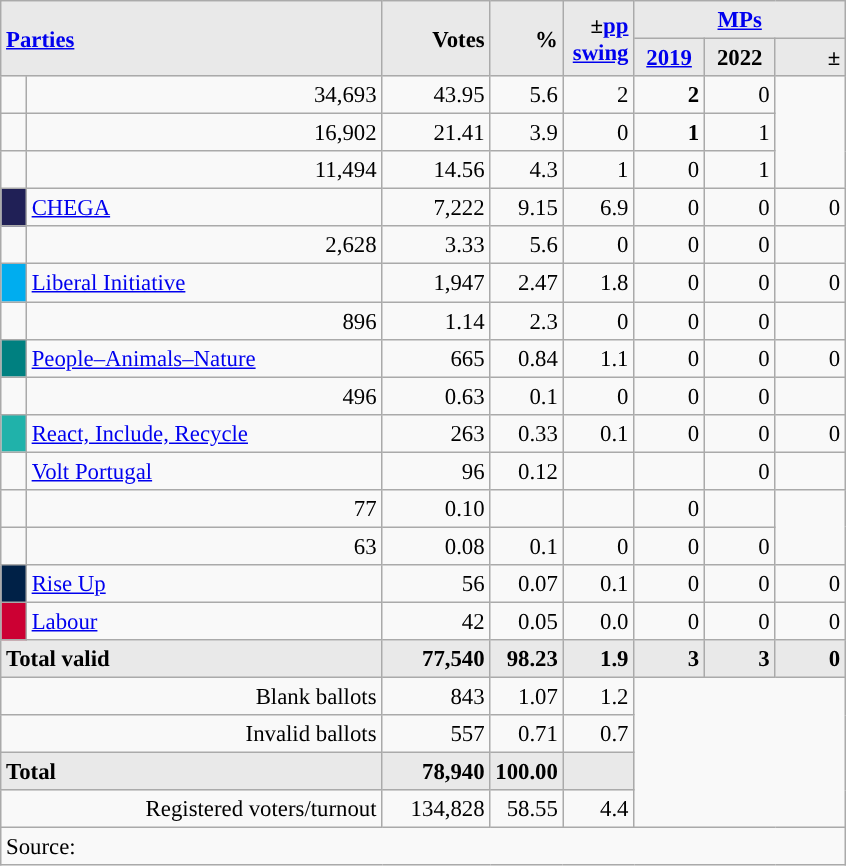<table class="wikitable" style="text-align:right; font-size:95%;">
<tr>
<th rowspan="2" colspan="2" style="background:#e9e9e9; text-align:left;" alignleft><a href='#'>Parties</a></th>
<th rowspan="2" style="background:#e9e9e9; text-align:right;">Votes</th>
<th rowspan="2" style="background:#e9e9e9; text-align:right;">%</th>
<th rowspan="2" style="background:#e9e9e9; text-align:right;">±<a href='#'>pp</a> <a href='#'>swing</a></th>
<th colspan="3" style="background:#e9e9e9; text-align:center;"><a href='#'>MPs</a></th>
</tr>
<tr style="background-color:#E9E9E9">
<th style="background-color:#E9E9E9;text-align:center;"><a href='#'>2019</a></th>
<th style="background-color:#E9E9E9;text-align:center;">2022</th>
<th style="background:#e9e9e9; text-align:right;">±</th>
</tr>
<tr>
<td></td>
<td>34,693</td>
<td>43.95</td>
<td>5.6</td>
<td>2</td>
<td><strong>2</strong></td>
<td>0</td>
</tr>
<tr>
<td></td>
<td>16,902</td>
<td>21.41</td>
<td>3.9</td>
<td>0</td>
<td><strong>1</strong></td>
<td>1</td>
</tr>
<tr>
<td></td>
<td>11,494</td>
<td>14.56</td>
<td>4.3</td>
<td>1</td>
<td>0</td>
<td>1</td>
</tr>
<tr>
<td style="width: 10px" bgcolor="#202056" align="center"></td>
<td align="left"><a href='#'>CHEGA</a></td>
<td>7,222</td>
<td>9.15</td>
<td>6.9</td>
<td>0</td>
<td>0</td>
<td>0</td>
</tr>
<tr>
<td></td>
<td>2,628</td>
<td>3.33</td>
<td>5.6</td>
<td>0</td>
<td>0</td>
<td>0</td>
</tr>
<tr>
<td style="width: 10px" bgcolor="#00ADEF" align="center"></td>
<td align="left"><a href='#'>Liberal Initiative</a></td>
<td>1,947</td>
<td>2.47</td>
<td>1.8</td>
<td>0</td>
<td>0</td>
<td>0</td>
</tr>
<tr>
<td></td>
<td>896</td>
<td>1.14</td>
<td>2.3</td>
<td>0</td>
<td>0</td>
<td>0</td>
</tr>
<tr>
<td style="width: 10px" bgcolor="teal" align="center"></td>
<td align="left"><a href='#'>People–Animals–Nature</a></td>
<td>665</td>
<td>0.84</td>
<td>1.1</td>
<td>0</td>
<td>0</td>
<td>0</td>
</tr>
<tr>
<td></td>
<td>496</td>
<td>0.63</td>
<td>0.1</td>
<td>0</td>
<td>0</td>
<td>0</td>
</tr>
<tr>
<td style="width: 10px" bgcolor="LightSeaGreen" align="center"></td>
<td align="left"><a href='#'>React, Include, Recycle</a></td>
<td>263</td>
<td>0.33</td>
<td>0.1</td>
<td>0</td>
<td>0</td>
<td>0</td>
</tr>
<tr>
<td style="width: 10px"></td>
<td align="left"><a href='#'>Volt Portugal</a></td>
<td>96</td>
<td>0.12</td>
<td></td>
<td></td>
<td>0</td>
<td></td>
</tr>
<tr>
<td></td>
<td>77</td>
<td>0.10</td>
<td></td>
<td></td>
<td>0</td>
<td></td>
</tr>
<tr>
<td></td>
<td>63</td>
<td>0.08</td>
<td>0.1</td>
<td>0</td>
<td>0</td>
<td>0</td>
</tr>
<tr>
<td style="width: 10px" bgcolor="#002147" align="center"></td>
<td align="left"><a href='#'>Rise Up</a></td>
<td>56</td>
<td>0.07</td>
<td>0.1</td>
<td>0</td>
<td>0</td>
<td>0</td>
</tr>
<tr>
<td style="width: 10px" bgcolor="#CC0033" align="center"></td>
<td align="left"><a href='#'>Labour</a></td>
<td>42</td>
<td>0.05</td>
<td>0.0</td>
<td>0</td>
<td>0</td>
<td>0</td>
</tr>
<tr>
<td colspan=2 width="247" align=left style="background-color:#E9E9E9"><strong>Total valid</strong></td>
<td width="65" align="right" style="background-color:#E9E9E9"><strong>77,540</strong></td>
<td width="40" align="right" style="background-color:#E9E9E9"><strong>98.23</strong></td>
<td width="40" align="right" style="background-color:#E9E9E9"><strong>1.9</strong></td>
<td width="40" align="right" style="background-color:#E9E9E9"><strong>3</strong></td>
<td width="40" align="right" style="background-color:#E9E9E9"><strong>3</strong></td>
<td width="40" align="right" style="background-color:#E9E9E9"><strong>0</strong></td>
</tr>
<tr>
<td colspan=2>Blank ballots</td>
<td>843</td>
<td>1.07</td>
<td>1.2</td>
<td colspan=4 rowspan=4></td>
</tr>
<tr>
<td colspan=2>Invalid ballots</td>
<td>557</td>
<td>0.71</td>
<td>0.7</td>
</tr>
<tr>
<td colspan=2 align=left style="background-color:#E9E9E9"><strong>Total</strong></td>
<td width="50" align="right" style="background-color:#E9E9E9"><strong>78,940</strong></td>
<td width="40" align="right" style="background-color:#E9E9E9"><strong>100.00</strong></td>
<td width="40" align="right" style="background-color:#E9E9E9"></td>
</tr>
<tr>
<td colspan=2>Registered voters/turnout</td>
<td>134,828</td>
<td>58.55</td>
<td>4.4</td>
</tr>
<tr>
<td colspan=11 align=left>Source: </td>
</tr>
</table>
